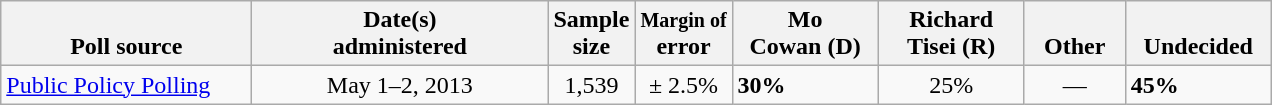<table class="wikitable">
<tr valign= bottom>
<th style="width:160px;">Poll source</th>
<th style="width:190px;">Date(s)<br>administered</th>
<th class=small>Sample<br>size</th>
<th><small>Margin of</small><br>error</th>
<th style="width:90px;">Mo<br>Cowan (D)</th>
<th style="width:90px;">Richard<br>Tisei (R)</th>
<th style="width:60px;">Other</th>
<th style="width:90px;">Undecided</th>
</tr>
<tr>
<td><a href='#'>Public Policy Polling</a></td>
<td align=center>May 1–2, 2013</td>
<td align=center>1,539</td>
<td align=center>± 2.5%</td>
<td><strong>30%</strong></td>
<td align=center>25%</td>
<td align=center>—</td>
<td><strong>45%</strong></td>
</tr>
</table>
